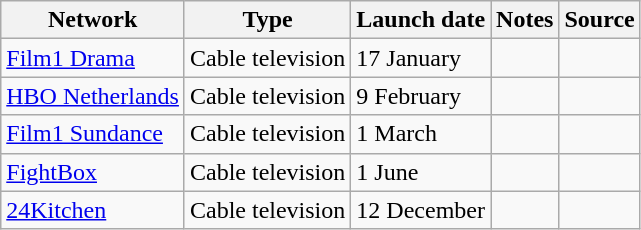<table class="wikitable sortable">
<tr>
<th>Network</th>
<th>Type</th>
<th>Launch date</th>
<th>Notes</th>
<th>Source</th>
</tr>
<tr>
<td><a href='#'>Film1 Drama</a></td>
<td>Cable television</td>
<td>17 January</td>
<td></td>
<td></td>
</tr>
<tr>
<td><a href='#'>HBO Netherlands</a></td>
<td>Cable television</td>
<td>9 February</td>
<td></td>
<td></td>
</tr>
<tr>
<td><a href='#'>Film1 Sundance</a></td>
<td>Cable television</td>
<td>1 March</td>
<td></td>
<td></td>
</tr>
<tr>
<td><a href='#'>FightBox</a></td>
<td>Cable television</td>
<td>1 June</td>
<td></td>
<td></td>
</tr>
<tr>
<td><a href='#'>24Kitchen</a></td>
<td>Cable television</td>
<td>12 December</td>
<td></td>
<td></td>
</tr>
</table>
